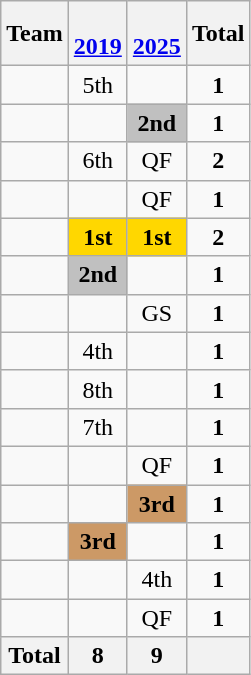<table class="wikitable sortable sticky-header" style="text-align:center">
<tr>
<th>Team</th>
<th><br><a href='#'>2019</a></th>
<th><br><a href='#'>2025</a></th>
<th>Total</th>
</tr>
<tr>
<td align=left></td>
<td>5th</td>
<td></td>
<td><strong>1</strong></td>
</tr>
<tr>
<td align=left></td>
<td></td>
<td bgcolor=silver><strong>2nd</strong></td>
<td><strong>1</strong></td>
</tr>
<tr>
<td align=left> </td>
<td>6th</td>
<td>QF</td>
<td><strong>2</strong></td>
</tr>
<tr>
<td align=left></td>
<td></td>
<td>QF</td>
<td><strong>1</strong></td>
</tr>
<tr>
<td align=left></td>
<td bgcolor=gold><strong>1st</strong></td>
<td bgcolor=gold><strong>1st</strong></td>
<td><strong>2</strong></td>
</tr>
<tr>
<td align=left></td>
<td bgcolor=silver><strong>2nd</strong></td>
<td></td>
<td><strong>1</strong></td>
</tr>
<tr>
<td align=left></td>
<td></td>
<td>GS</td>
<td><strong>1</strong></td>
</tr>
<tr>
<td align=left></td>
<td>4th</td>
<td></td>
<td><strong>1</strong></td>
</tr>
<tr>
<td align=left></td>
<td>8th</td>
<td></td>
<td><strong>1</strong></td>
</tr>
<tr>
<td align=left></td>
<td>7th</td>
<td></td>
<td><strong>1</strong></td>
</tr>
<tr>
<td align=left></td>
<td></td>
<td>QF</td>
<td><strong>1</strong></td>
</tr>
<tr>
<td align=left></td>
<td></td>
<td bgcolor=cc9966><strong>3rd</strong></td>
<td><strong>1</strong></td>
</tr>
<tr>
<td align=left> </td>
<td bgcolor=cc9966><strong>3rd</strong></td>
<td></td>
<td><strong>1</strong></td>
</tr>
<tr>
<td align=left></td>
<td></td>
<td>4th</td>
<td><strong>1</strong></td>
</tr>
<tr>
<td align=left></td>
<td></td>
<td>QF</td>
<td><strong>1</strong></td>
</tr>
<tr>
<th align=left>Total</th>
<th>8</th>
<th>9</th>
<th></th>
</tr>
</table>
